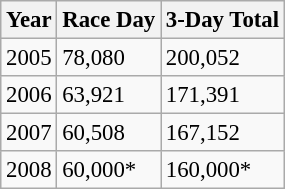<table class="wikitable" style="font-size: 95%;">
<tr>
<th>Year</th>
<th>Race Day</th>
<th>3-Day Total</th>
</tr>
<tr>
<td>2005</td>
<td>78,080</td>
<td>200,052</td>
</tr>
<tr>
<td>2006</td>
<td>63,921</td>
<td>171,391</td>
</tr>
<tr>
<td>2007</td>
<td>60,508</td>
<td>167,152</td>
</tr>
<tr>
<td>2008</td>
<td>60,000*</td>
<td>160,000*</td>
</tr>
</table>
